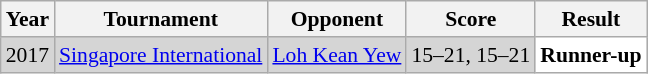<table class="sortable wikitable" style="font-size: 90%;">
<tr>
<th>Year</th>
<th>Tournament</th>
<th>Opponent</th>
<th>Score</th>
<th>Result</th>
</tr>
<tr style="background:#D5D5D5">
<td align="center">2017</td>
<td align="left"><a href='#'>Singapore International</a></td>
<td align="left"> <a href='#'>Loh Kean Yew</a></td>
<td align="left">15–21, 15–21</td>
<td style="text-align:left; background:white"> <strong>Runner-up</strong></td>
</tr>
</table>
